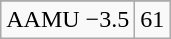<table class="wikitable">
<tr align="center">
</tr>
<tr align="center">
<td>AAMU −3.5</td>
<td>61</td>
</tr>
</table>
